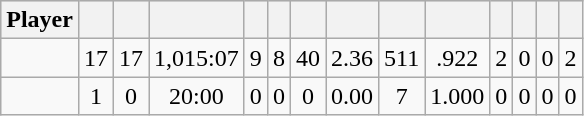<table class="wikitable sortable" style="text-align:center;">
<tr style="text-align:center; background:#ddd;">
<th>Player</th>
<th></th>
<th></th>
<th></th>
<th></th>
<th></th>
<th></th>
<th></th>
<th></th>
<th></th>
<th></th>
<th></th>
<th></th>
<th></th>
</tr>
<tr>
<td style=white-space:nowrap></td>
<td>17</td>
<td>17</td>
<td>1,015:07</td>
<td>9</td>
<td>8</td>
<td>40</td>
<td>2.36</td>
<td>511</td>
<td>.922</td>
<td>2</td>
<td>0</td>
<td>0</td>
<td>2</td>
</tr>
<tr>
<td style=white-space:nowrap></td>
<td>1</td>
<td>0</td>
<td>20:00</td>
<td>0</td>
<td>0</td>
<td>0</td>
<td>0.00</td>
<td>7</td>
<td>1.000</td>
<td>0</td>
<td>0</td>
<td>0</td>
<td>0</td>
</tr>
</table>
